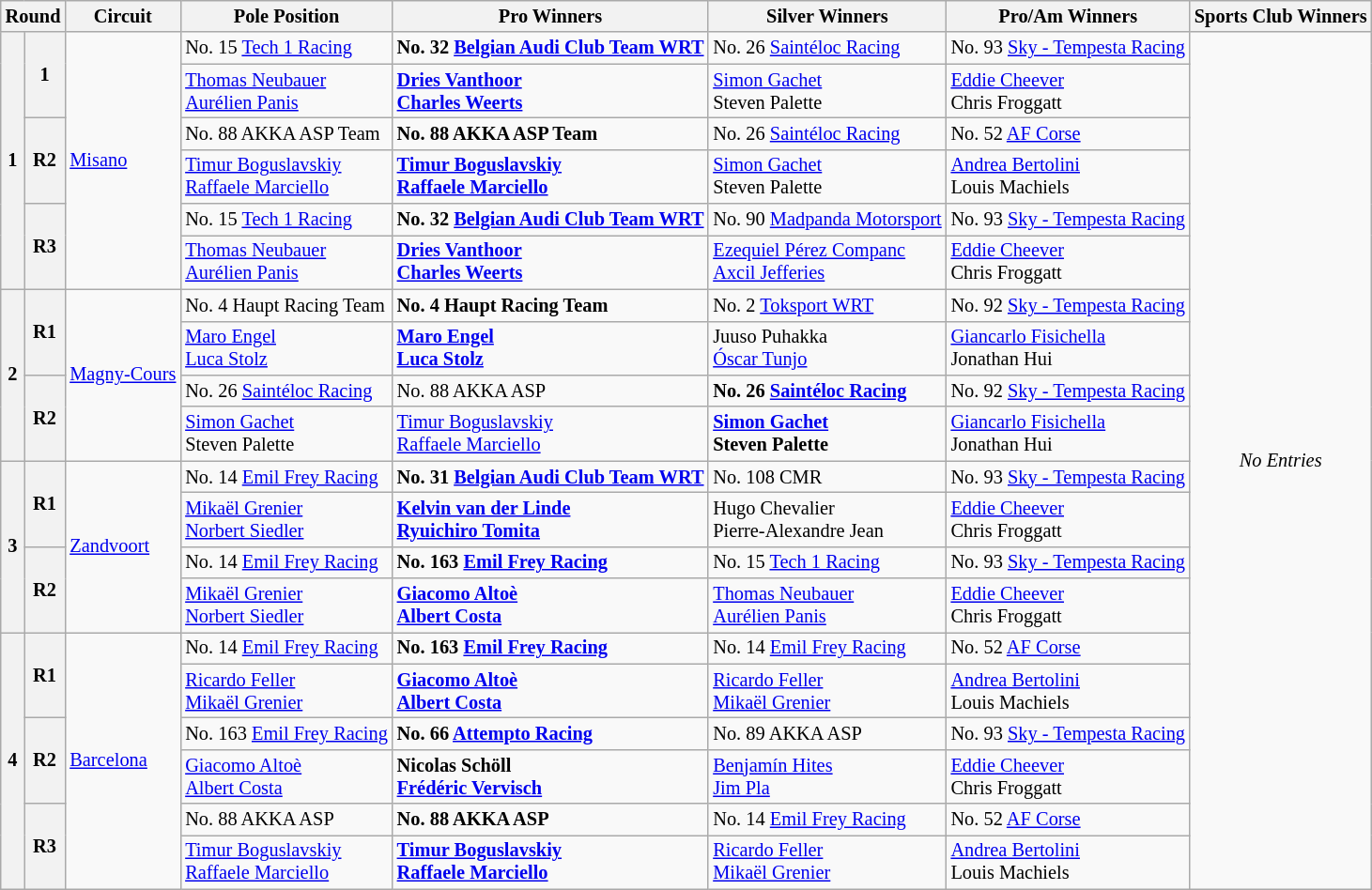<table class="wikitable" style="font-size:85%;">
<tr>
<th colspan=2>Round</th>
<th>Circuit</th>
<th>Pole Position</th>
<th>Pro Winners</th>
<th>Silver Winners</th>
<th>Pro/Am Winners</th>
<th>Sports Club Winners</th>
</tr>
<tr>
<th rowspan=6>1</th>
<th rowspan=2>1</th>
<td rowspan=6> <a href='#'>Misano</a></td>
<td> No. 15 <a href='#'>Tech 1 Racing</a></td>
<td><strong> No. 32 <a href='#'>Belgian Audi Club Team WRT</a></strong></td>
<td> No. 26 <a href='#'>Saintéloc Racing</a></td>
<td> No. 93 <a href='#'>Sky - Tempesta Racing</a></td>
<td rowspan=20 align=center><em>No Entries</em></td>
</tr>
<tr>
<td> <a href='#'>Thomas Neubauer</a><br> <a href='#'>Aurélien Panis</a></td>
<td><strong> <a href='#'>Dries Vanthoor</a><br> <a href='#'>Charles Weerts</a></strong></td>
<td> <a href='#'>Simon Gachet</a><br> Steven Palette</td>
<td> <a href='#'>Eddie Cheever</a><br> Chris Froggatt</td>
</tr>
<tr>
<th rowspan=2>R2</th>
<td> No. 88 AKKA ASP Team</td>
<td><strong> No. 88 AKKA ASP Team</strong></td>
<td> No. 26 <a href='#'>Saintéloc Racing</a></td>
<td> No. 52 <a href='#'>AF Corse</a></td>
</tr>
<tr>
<td> <a href='#'>Timur Boguslavskiy</a><br> <a href='#'>Raffaele Marciello</a></td>
<td><strong> <a href='#'>Timur Boguslavskiy</a><br> <a href='#'>Raffaele Marciello</a></strong></td>
<td> <a href='#'>Simon Gachet</a><br> Steven Palette</td>
<td> <a href='#'>Andrea Bertolini</a><br> Louis Machiels</td>
</tr>
<tr>
<th rowspan=2>R3</th>
<td> No. 15 <a href='#'>Tech 1 Racing</a></td>
<td><strong> No. 32 <a href='#'>Belgian Audi Club Team WRT</a></strong></td>
<td> No. 90 <a href='#'>Madpanda Motorsport</a></td>
<td> No. 93 <a href='#'>Sky - Tempesta Racing</a></td>
</tr>
<tr>
<td> <a href='#'>Thomas Neubauer</a><br> <a href='#'>Aurélien Panis</a></td>
<td><strong> <a href='#'>Dries Vanthoor</a><br> <a href='#'>Charles Weerts</a></strong></td>
<td> <a href='#'>Ezequiel Pérez Companc</a><br> <a href='#'>Axcil Jefferies</a></td>
<td> <a href='#'>Eddie Cheever</a><br> Chris Froggatt</td>
</tr>
<tr>
<th rowspan=4>2</th>
<th rowspan=2>R1</th>
<td rowspan=4> <a href='#'>Magny-Cours</a></td>
<td> No. 4 Haupt Racing Team</td>
<td><strong> No. 4 Haupt Racing Team</strong></td>
<td> No. 2 <a href='#'>Toksport WRT</a></td>
<td> No. 92 <a href='#'>Sky - Tempesta Racing</a></td>
</tr>
<tr>
<td> <a href='#'>Maro Engel</a><br> <a href='#'>Luca Stolz</a></td>
<td><strong> <a href='#'>Maro Engel</a><br> <a href='#'>Luca Stolz</a></strong></td>
<td> Juuso Puhakka<br> <a href='#'>Óscar Tunjo</a></td>
<td> <a href='#'>Giancarlo Fisichella</a><br> Jonathan Hui</td>
</tr>
<tr>
<th rowspan=2>R2</th>
<td> No. 26 <a href='#'>Saintéloc Racing</a></td>
<td> No. 88 AKKA ASP</td>
<td><strong> No. 26 <a href='#'>Saintéloc Racing</a></strong></td>
<td> No. 92 <a href='#'>Sky - Tempesta Racing</a></td>
</tr>
<tr>
<td> <a href='#'>Simon Gachet</a><br> Steven Palette</td>
<td> <a href='#'>Timur Boguslavskiy</a><br> <a href='#'>Raffaele Marciello</a></td>
<td><strong> <a href='#'>Simon Gachet</a><br> Steven Palette</strong></td>
<td> <a href='#'>Giancarlo Fisichella</a><br> Jonathan Hui</td>
</tr>
<tr>
<th rowspan=4>3</th>
<th rowspan=2>R1</th>
<td rowspan=4> <a href='#'>Zandvoort</a></td>
<td> No. 14 <a href='#'>Emil Frey Racing</a></td>
<td><strong> No. 31 <a href='#'>Belgian Audi Club Team WRT</a></strong></td>
<td> No. 108 CMR</td>
<td> No. 93 <a href='#'>Sky - Tempesta Racing</a></td>
</tr>
<tr>
<td> <a href='#'>Mikaël Grenier</a><br> <a href='#'>Norbert Siedler</a></td>
<td><strong> <a href='#'>Kelvin van der Linde</a><br> <a href='#'>Ryuichiro Tomita</a></strong></td>
<td> Hugo Chevalier<br> Pierre-Alexandre Jean</td>
<td> <a href='#'>Eddie Cheever</a><br> Chris Froggatt</td>
</tr>
<tr>
<th rowspan=2>R2</th>
<td> No. 14 <a href='#'>Emil Frey Racing</a></td>
<td><strong> No. 163 <a href='#'>Emil Frey Racing</a></strong></td>
<td> No. 15 <a href='#'>Tech 1 Racing</a></td>
<td> No. 93 <a href='#'>Sky - Tempesta Racing</a></td>
</tr>
<tr>
<td> <a href='#'>Mikaël Grenier</a><br> <a href='#'>Norbert Siedler</a></td>
<td><strong> <a href='#'>Giacomo Altoè</a><br> <a href='#'>Albert Costa</a></strong></td>
<td> <a href='#'>Thomas Neubauer</a><br> <a href='#'>Aurélien Panis</a></td>
<td> <a href='#'>Eddie Cheever</a><br> Chris Froggatt</td>
</tr>
<tr>
<th rowspan=6>4</th>
<th rowspan=2>R1</th>
<td rowspan=6> <a href='#'>Barcelona</a></td>
<td> No. 14 <a href='#'>Emil Frey Racing</a></td>
<td><strong> No. 163 <a href='#'>Emil Frey Racing</a></strong></td>
<td> No. 14 <a href='#'>Emil Frey Racing</a></td>
<td> No. 52 <a href='#'>AF Corse</a></td>
</tr>
<tr>
<td> <a href='#'>Ricardo Feller</a><br> <a href='#'>Mikaël Grenier</a></td>
<td><strong> <a href='#'>Giacomo Altoè</a><br> <a href='#'>Albert Costa</a></strong></td>
<td> <a href='#'>Ricardo Feller</a><br> <a href='#'>Mikaël Grenier</a></td>
<td> <a href='#'>Andrea Bertolini</a><br> Louis Machiels</td>
</tr>
<tr>
<th rowspan=2>R2</th>
<td> No. 163 <a href='#'>Emil Frey Racing</a></td>
<td><strong> No. 66 <a href='#'>Attempto Racing</a></strong></td>
<td> No. 89 AKKA ASP</td>
<td> No. 93 <a href='#'>Sky - Tempesta Racing</a></td>
</tr>
<tr>
<td> <a href='#'>Giacomo Altoè</a><br> <a href='#'>Albert Costa</a></td>
<td><strong> Nicolas Schöll<br> <a href='#'>Frédéric Vervisch</a></strong></td>
<td> <a href='#'>Benjamín Hites</a><br> <a href='#'>Jim Pla</a></td>
<td> <a href='#'>Eddie Cheever</a><br> Chris Froggatt</td>
</tr>
<tr>
<th rowspan=2>R3</th>
<td> No. 88 AKKA ASP</td>
<td><strong> No. 88 AKKA ASP</strong></td>
<td> No. 14 <a href='#'>Emil Frey Racing</a></td>
<td> No. 52 <a href='#'>AF Corse</a></td>
</tr>
<tr>
<td> <a href='#'>Timur Boguslavskiy</a><br> <a href='#'>Raffaele Marciello</a></td>
<td><strong> <a href='#'>Timur Boguslavskiy</a><br> <a href='#'>Raffaele Marciello</a></strong></td>
<td> <a href='#'>Ricardo Feller</a><br> <a href='#'>Mikaël Grenier</a></td>
<td> <a href='#'>Andrea Bertolini</a><br> Louis Machiels</td>
</tr>
</table>
